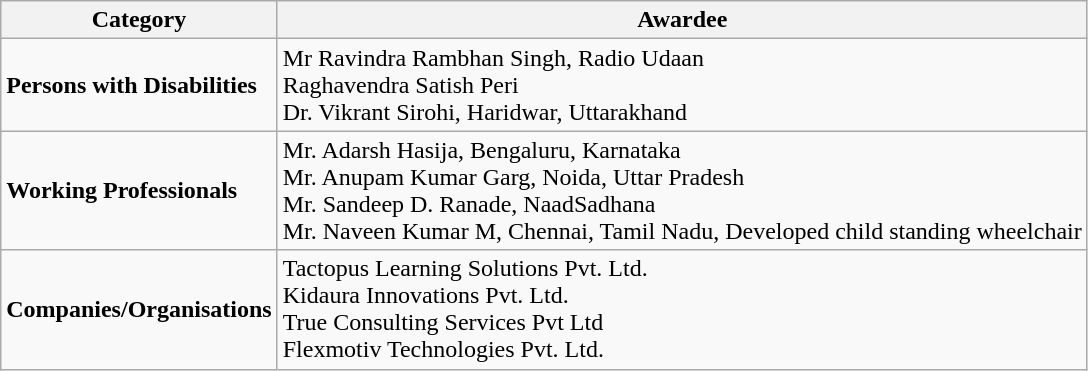<table class="wikitable">
<tr>
<th>Category</th>
<th>Awardee</th>
</tr>
<tr>
<td><strong>Persons with Disabilities</strong></td>
<td>Mr Ravindra Rambhan Singh, Radio Udaan<br>Raghavendra Satish Peri<br>Dr. Vikrant Sirohi, Haridwar, Uttarakhand</td>
</tr>
<tr>
<td><strong>Working Professionals</strong></td>
<td>Mr. Adarsh Hasija, Bengaluru, Karnataka<br>Mr. Anupam Kumar Garg, Noida, Uttar Pradesh<br>Mr. Sandeep D. Ranade, NaadSadhana<br>Mr. Naveen Kumar M, Chennai, Tamil Nadu, Developed child standing wheelchair</td>
</tr>
<tr>
<td><strong>Companies/Organisations</strong></td>
<td>Tactopus Learning Solutions Pvt. Ltd.<br>Kidaura Innovations Pvt. Ltd.<br>True Consulting Services Pvt Ltd<br>Flexmotiv Technologies Pvt. Ltd.</td>
</tr>
</table>
